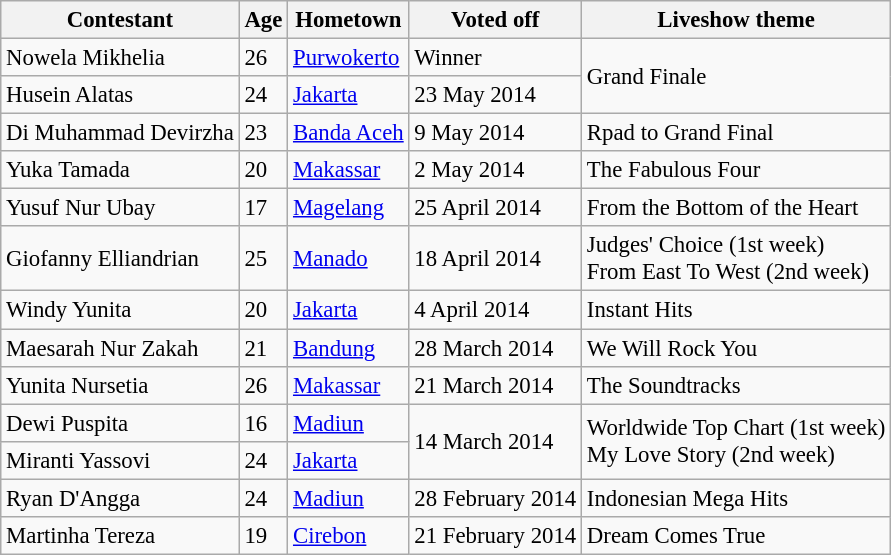<table class="wikitable" style="font-size:95%;">
<tr>
<th>Contestant</th>
<th>Age</th>
<th>Hometown</th>
<th>Voted off</th>
<th>Liveshow theme</th>
</tr>
<tr>
<td>Nowela Mikhelia</td>
<td>26</td>
<td><a href='#'>Purwokerto</a></td>
<td>Winner</td>
<td rowspan = "2">Grand Finale</td>
</tr>
<tr>
<td>Husein Alatas</td>
<td>24</td>
<td><a href='#'>Jakarta</a></td>
<td>23 May 2014</td>
</tr>
<tr>
<td>Di Muhammad Devirzha</td>
<td>23</td>
<td><a href='#'>Banda Aceh</a></td>
<td>9 May 2014</td>
<td>Rpad to Grand Final</td>
</tr>
<tr>
<td>Yuka Tamada</td>
<td>20</td>
<td><a href='#'>Makassar</a></td>
<td>2 May 2014</td>
<td>The Fabulous Four</td>
</tr>
<tr>
<td>Yusuf Nur Ubay</td>
<td>17</td>
<td><a href='#'>Magelang</a></td>
<td>25 April 2014</td>
<td>From the Bottom of the Heart</td>
</tr>
<tr>
<td>Giofanny Elliandrian</td>
<td>25</td>
<td><a href='#'>Manado</a></td>
<td>18 April 2014</td>
<td>Judges' Choice (1st week)<br>From East To West (2nd week)</td>
</tr>
<tr>
<td>Windy Yunita</td>
<td>20</td>
<td><a href='#'>Jakarta</a></td>
<td>4 April 2014</td>
<td>Instant Hits</td>
</tr>
<tr>
<td>Maesarah Nur Zakah</td>
<td>21</td>
<td><a href='#'>Bandung</a></td>
<td>28 March 2014</td>
<td>We Will Rock You</td>
</tr>
<tr>
<td>Yunita Nursetia</td>
<td>26</td>
<td><a href='#'>Makassar</a></td>
<td>21 March 2014</td>
<td>The Soundtracks</td>
</tr>
<tr>
<td>Dewi Puspita</td>
<td>16</td>
<td><a href='#'>Madiun</a></td>
<td rowspan="2">14 March 2014</td>
<td rowspan="2">Worldwide Top Chart (1st week)<br>My Love Story (2nd week)</td>
</tr>
<tr>
<td>Miranti Yassovi</td>
<td>24</td>
<td><a href='#'>Jakarta</a></td>
</tr>
<tr>
<td>Ryan D'Angga</td>
<td>24</td>
<td><a href='#'>Madiun</a></td>
<td>28 February 2014</td>
<td>Indonesian Mega Hits</td>
</tr>
<tr>
<td>Martinha Tereza</td>
<td>19</td>
<td><a href='#'>Cirebon</a></td>
<td>21 February 2014</td>
<td>Dream Comes True</td>
</tr>
</table>
